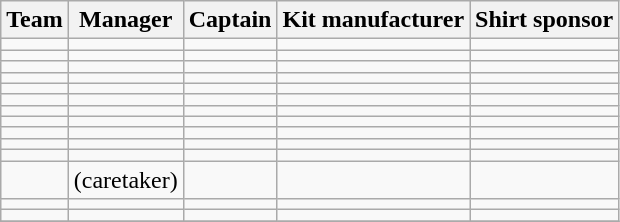<table class="wikitable sortable" style="text-align: left; font-size:100%">
<tr>
<th>Team</th>
<th>Manager</th>
<th>Captain</th>
<th>Kit manufacturer</th>
<th>Shirt sponsor</th>
</tr>
<tr>
<td></td>
<td></td>
<td></td>
<td></td>
<td></td>
</tr>
<tr>
<td></td>
<td></td>
<td></td>
<td></td>
<td></td>
</tr>
<tr>
<td></td>
<td></td>
<td></td>
<td></td>
<td></td>
</tr>
<tr>
<td></td>
<td></td>
<td></td>
<td></td>
<td></td>
</tr>
<tr>
<td></td>
<td></td>
<td></td>
<td></td>
<td></td>
</tr>
<tr>
<td></td>
<td></td>
<td></td>
<td></td>
<td></td>
</tr>
<tr>
<td></td>
<td></td>
<td></td>
<td></td>
<td></td>
</tr>
<tr>
<td></td>
<td></td>
<td></td>
<td></td>
<td></td>
</tr>
<tr>
<td></td>
<td></td>
<td></td>
<td></td>
<td></td>
</tr>
<tr>
<td></td>
<td></td>
<td></td>
<td></td>
<td></td>
</tr>
<tr>
<td></td>
<td></td>
<td></td>
<td></td>
<td></td>
</tr>
<tr>
<td></td>
<td> (caretaker)</td>
<td></td>
<td></td>
<td></td>
</tr>
<tr>
<td></td>
<td></td>
<td></td>
<td></td>
<td></td>
</tr>
<tr>
<td></td>
<td></td>
<td></td>
<td></td>
<td></td>
</tr>
<tr>
</tr>
</table>
